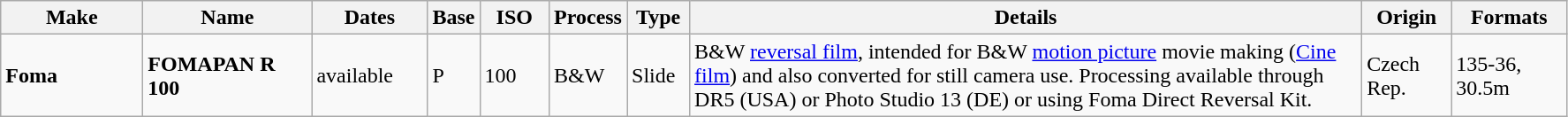<table class="wikitable">
<tr>
<th scope="col" style="width: 100px;">Make</th>
<th scope="col" style="width: 120px;">Name</th>
<th scope="col" style="width: 80px;">Dates</th>
<th scope="col" style="width: 30px;">Base</th>
<th scope="col" style="width: 45px;">ISO</th>
<th scope="col" style="width: 40px;">Process</th>
<th scope="col" style="width: 40px;">Type</th>
<th scope="col" style="width: 500px;">Details</th>
<th scope="col" style="width: 60px;">Origin</th>
<th scope="col" style="width: 80px;">Formats</th>
</tr>
<tr>
<td><strong>Foma</strong></td>
<td><strong>FOMAPAN R 100</strong></td>
<td>available</td>
<td>P</td>
<td>100</td>
<td>B&W</td>
<td>Slide</td>
<td>B&W <a href='#'>reversal film</a>, intended for B&W <a href='#'>motion picture</a> movie making (<a href='#'>Cine film</a>) and also converted for still camera use. Processing available through DR5 (USA) or Photo Studio 13 (DE) or using Foma Direct Reversal Kit.</td>
<td>Czech Rep.</td>
<td>135-36, 30.5m</td>
</tr>
</table>
